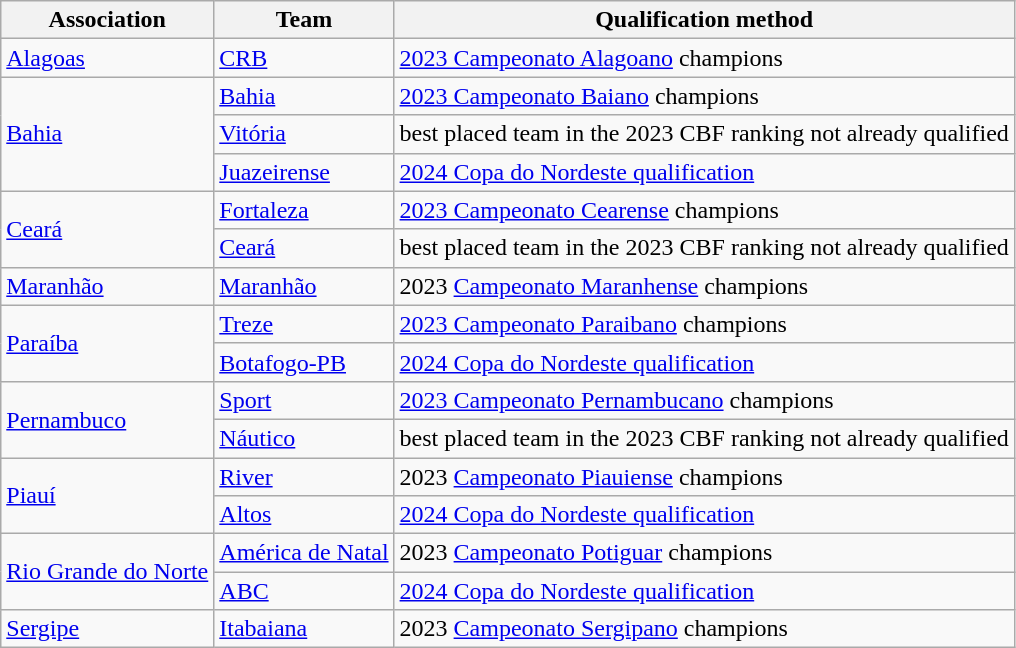<table class="wikitable">
<tr>
<th>Association</th>
<th>Team</th>
<th>Qualification method</th>
</tr>
<tr>
<td> <a href='#'>Alagoas</a><br></td>
<td><a href='#'>CRB</a></td>
<td><a href='#'>2023 Campeonato Alagoano</a> champions</td>
</tr>
<tr>
<td rowspan=3> <a href='#'>Bahia</a><br></td>
<td><a href='#'>Bahia</a></td>
<td><a href='#'>2023 Campeonato Baiano</a> champions</td>
</tr>
<tr>
<td><a href='#'>Vitória</a></td>
<td>best placed team in the 2023 CBF ranking not already qualified</td>
</tr>
<tr>
<td><a href='#'>Juazeirense</a></td>
<td><a href='#'>2024 Copa do Nordeste qualification</a></td>
</tr>
<tr>
<td rowspan=2> <a href='#'>Ceará</a><br></td>
<td><a href='#'>Fortaleza</a></td>
<td><a href='#'>2023 Campeonato Cearense</a> champions</td>
</tr>
<tr>
<td><a href='#'>Ceará</a></td>
<td>best placed team in the 2023 CBF ranking not already qualified</td>
</tr>
<tr>
<td> <a href='#'>Maranhão</a><br></td>
<td><a href='#'>Maranhão</a></td>
<td>2023 <a href='#'>Campeonato Maranhense</a> champions</td>
</tr>
<tr>
<td rowspan=2> <a href='#'>Paraíba</a><br></td>
<td><a href='#'>Treze</a></td>
<td><a href='#'>2023 Campeonato Paraibano</a> champions</td>
</tr>
<tr>
<td><a href='#'>Botafogo-PB</a></td>
<td><a href='#'>2024 Copa do Nordeste qualification</a></td>
</tr>
<tr>
<td rowspan=2> <a href='#'>Pernambuco</a><br></td>
<td><a href='#'>Sport</a></td>
<td><a href='#'>2023 Campeonato Pernambucano</a> champions</td>
</tr>
<tr>
<td><a href='#'>Náutico</a></td>
<td>best placed team in the 2023 CBF ranking not already qualified</td>
</tr>
<tr>
<td rowspan=2> <a href='#'>Piauí</a><br></td>
<td><a href='#'>River</a></td>
<td>2023 <a href='#'>Campeonato Piauiense</a> champions</td>
</tr>
<tr>
<td><a href='#'>Altos</a></td>
<td><a href='#'>2024 Copa do Nordeste qualification</a></td>
</tr>
<tr>
<td rowspan=2> <a href='#'>Rio Grande do Norte</a><br></td>
<td><a href='#'>América de Natal</a></td>
<td>2023 <a href='#'>Campeonato Potiguar</a> champions</td>
</tr>
<tr>
<td><a href='#'>ABC</a></td>
<td><a href='#'>2024 Copa do Nordeste qualification</a></td>
</tr>
<tr>
<td> <a href='#'>Sergipe</a><br></td>
<td><a href='#'>Itabaiana</a></td>
<td>2023 <a href='#'>Campeonato Sergipano</a> champions</td>
</tr>
</table>
